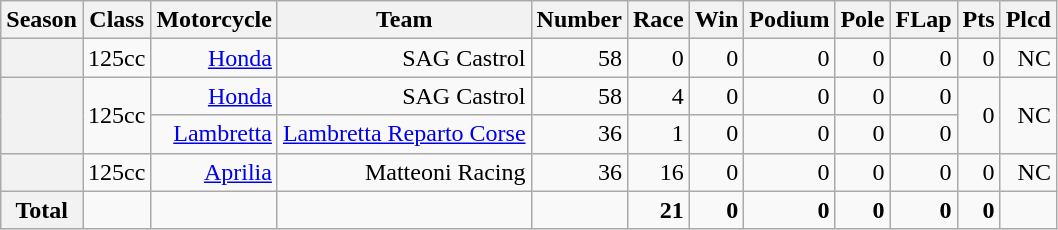<table class="wikitable">
<tr>
<th>Season</th>
<th>Class</th>
<th>Motorcycle</th>
<th>Team</th>
<th>Number</th>
<th>Race</th>
<th>Win</th>
<th>Podium</th>
<th>Pole</th>
<th>FLap</th>
<th>Pts</th>
<th>Plcd</th>
</tr>
<tr align="right">
<th></th>
<td>125cc</td>
<td><a href='#'>Honda</a></td>
<td>SAG Castrol</td>
<td>58</td>
<td>0</td>
<td>0</td>
<td>0</td>
<td>0</td>
<td>0</td>
<td>0</td>
<td>NC</td>
</tr>
<tr align="right">
<th rowspan=2></th>
<td rowspan=2>125cc</td>
<td><a href='#'>Honda</a></td>
<td>SAG Castrol</td>
<td>58</td>
<td>4</td>
<td>0</td>
<td>0</td>
<td>0</td>
<td>0</td>
<td rowspan=2>0</td>
<td rowspan=2>NC</td>
</tr>
<tr align="right">
<td><a href='#'>Lambretta</a></td>
<td><a href='#'>Lambretta Reparto Corse</a></td>
<td>36</td>
<td>1</td>
<td>0</td>
<td>0</td>
<td>0</td>
<td>0</td>
</tr>
<tr align="right">
<th></th>
<td>125cc</td>
<td><a href='#'>Aprilia</a></td>
<td>Matteoni Racing</td>
<td>36</td>
<td>16</td>
<td>0</td>
<td>0</td>
<td>0</td>
<td>0</td>
<td>0</td>
<td>NC</td>
</tr>
<tr align="right">
<th>Total</th>
<td></td>
<td></td>
<td></td>
<td></td>
<td><strong>21</strong></td>
<td><strong>0</strong></td>
<td><strong>0</strong></td>
<td><strong>0</strong></td>
<td><strong>0</strong></td>
<td><strong>0</strong></td>
<td></td>
</tr>
</table>
